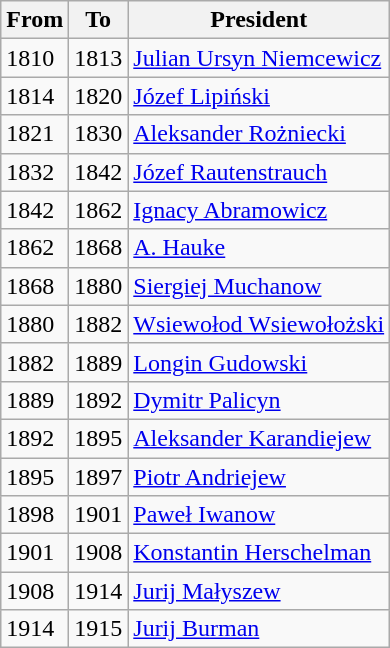<table class="wikitable">
<tr>
<th>From</th>
<th>To</th>
<th>President</th>
</tr>
<tr>
<td>1810</td>
<td>1813</td>
<td><a href='#'>Julian Ursyn Niemcewicz</a></td>
</tr>
<tr>
<td>1814</td>
<td>1820</td>
<td><a href='#'>Józef Lipiński</a></td>
</tr>
<tr>
<td>1821</td>
<td>1830</td>
<td><a href='#'>Aleksander Rożniecki</a></td>
</tr>
<tr>
<td>1832</td>
<td>1842</td>
<td><a href='#'>Józef Rautenstrauch</a></td>
</tr>
<tr>
<td>1842</td>
<td>1862</td>
<td><a href='#'>Ignacy Abramowicz</a></td>
</tr>
<tr>
<td>1862</td>
<td>1868</td>
<td><a href='#'>A. Hauke</a></td>
</tr>
<tr>
<td>1868</td>
<td>1880</td>
<td><a href='#'>Siergiej Muchanow</a></td>
</tr>
<tr>
<td>1880</td>
<td>1882</td>
<td><a href='#'>Wsiewołod Wsiewołożski</a></td>
</tr>
<tr>
<td>1882</td>
<td>1889</td>
<td><a href='#'>Longin Gudowski</a></td>
</tr>
<tr>
<td>1889</td>
<td>1892</td>
<td><a href='#'>Dymitr Palicyn</a></td>
</tr>
<tr>
<td>1892</td>
<td>1895</td>
<td><a href='#'>Aleksander Karandiejew</a></td>
</tr>
<tr>
<td>1895</td>
<td>1897</td>
<td><a href='#'>Piotr Andriejew</a></td>
</tr>
<tr>
<td>1898</td>
<td>1901</td>
<td><a href='#'>Paweł Iwanow</a></td>
</tr>
<tr>
<td>1901</td>
<td>1908</td>
<td><a href='#'>Konstantin Herschelman</a></td>
</tr>
<tr>
<td>1908</td>
<td>1914</td>
<td><a href='#'>Jurij Małyszew</a></td>
</tr>
<tr>
<td>1914</td>
<td>1915</td>
<td><a href='#'>Jurij Burman</a></td>
</tr>
</table>
